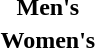<table>
<tr>
<th scope="row">Men's<br></th>
<td></td>
<td></td>
<td></td>
</tr>
<tr>
<th scope="row">Women's<br></th>
<td></td>
<td></td>
<td></td>
</tr>
</table>
